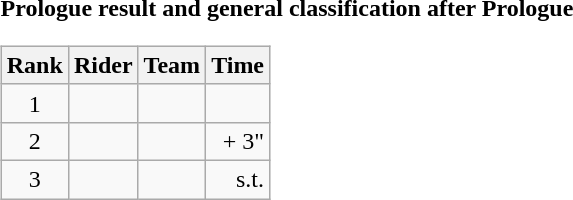<table>
<tr>
<td><strong>Prologue result and general classification after Prologue</strong><br><table class="wikitable">
<tr>
<th scope="col">Rank</th>
<th scope="col">Rider</th>
<th scope="col">Team</th>
<th scope="col">Time</th>
</tr>
<tr>
<td style="text-align:center;">1</td>
<td></td>
<td></td>
<td style="text-align:right;"></td>
</tr>
<tr>
<td style="text-align:center;">2</td>
<td></td>
<td></td>
<td style="text-align:right;">+ 3"</td>
</tr>
<tr>
<td style="text-align:center;">3</td>
<td></td>
<td></td>
<td style="text-align:right;">s.t.</td>
</tr>
</table>
</td>
</tr>
</table>
